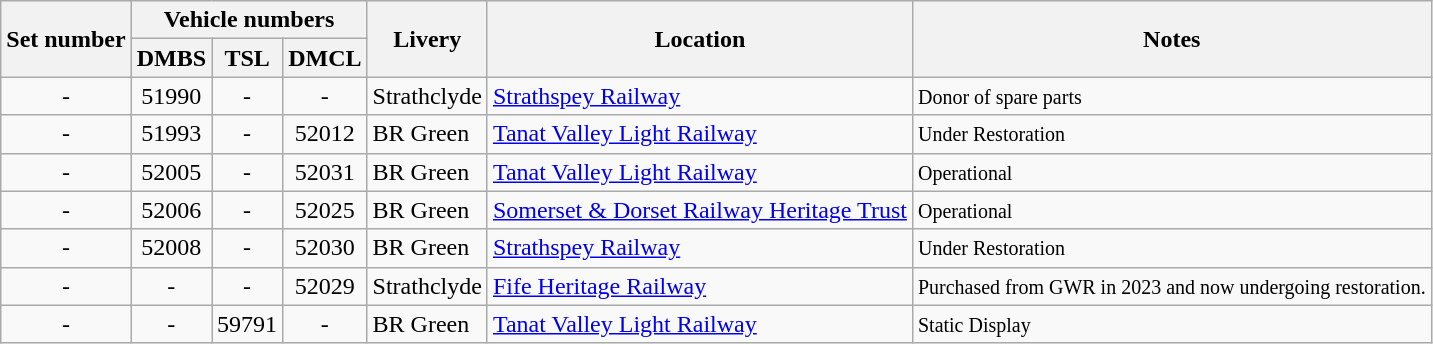<table class="wikitable">
<tr>
<th rowspan=2>Set number</th>
<th colspan=3>Vehicle numbers</th>
<th rowspan=2 align=left>Livery</th>
<th rowspan=2 align=left>Location</th>
<th rowspan=2 align=left>Notes</th>
</tr>
<tr>
<th>DMBS</th>
<th>TSL</th>
<th>DMCL</th>
</tr>
<tr>
<td align=center>-</td>
<td align=center>51990</td>
<td align=center>-</td>
<td align=center>-</td>
<td>Strathclyde</td>
<td><a href='#'>Strathspey Railway</a></td>
<td><small>Donor of spare parts</small></td>
</tr>
<tr>
<td align=center>-</td>
<td align=center>51993</td>
<td align=center>-</td>
<td align=center>52012</td>
<td>BR Green</td>
<td><a href='#'>Tanat Valley Light Railway</a></td>
<td><small>Under Restoration</small></td>
</tr>
<tr>
<td align=center>-</td>
<td align=center>52005</td>
<td align=center>-</td>
<td align=center>52031</td>
<td>BR Green</td>
<td><a href='#'>Tanat Valley Light Railway</a></td>
<td><small>Operational</small></td>
</tr>
<tr>
<td align=center>-</td>
<td align=center>52006</td>
<td align=center>-</td>
<td align=center>52025</td>
<td>BR Green</td>
<td><a href='#'>Somerset & Dorset Railway Heritage Trust</a></td>
<td><small>Operational</small></td>
</tr>
<tr>
<td align=center>-</td>
<td align=center>52008</td>
<td align=center>-</td>
<td align=center>52030</td>
<td>BR Green</td>
<td><a href='#'>Strathspey Railway</a></td>
<td><small>Under Restoration</small></td>
</tr>
<tr>
<td align=center>-</td>
<td align=center>-</td>
<td align=center>-</td>
<td align=center>52029</td>
<td>Strathclyde</td>
<td><a href='#'>Fife Heritage Railway</a></td>
<td><small>Purchased from GWR in 2023 and now undergoing restoration.</small></td>
</tr>
<tr>
<td align=center>-</td>
<td align=center>-</td>
<td align=center>59791</td>
<td align=center>-</td>
<td>BR Green</td>
<td><a href='#'>Tanat Valley Light Railway</a></td>
<td><small>Static Display</small></td>
</tr>
</table>
